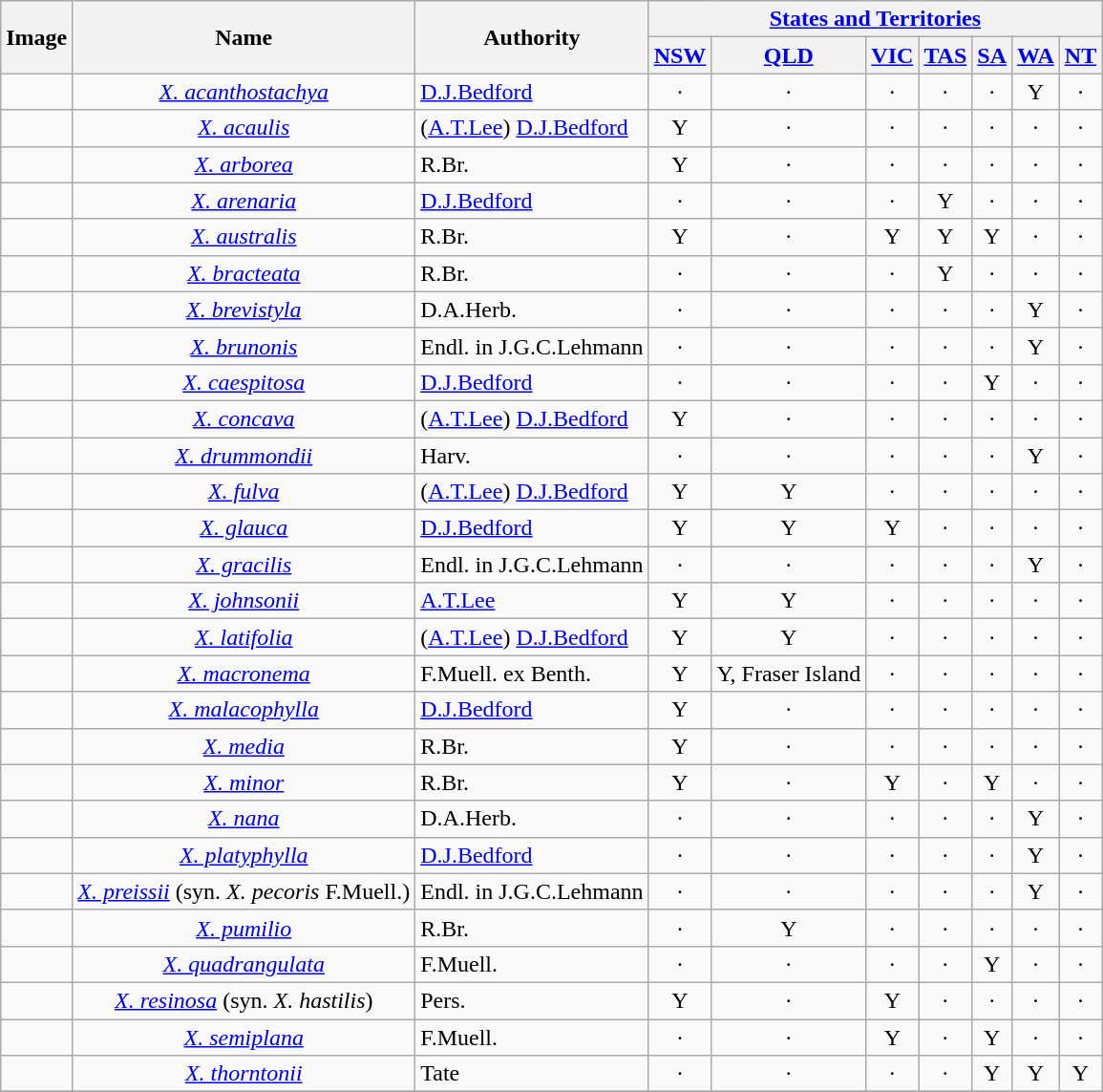<table class="wikitable sortable" style="text-align: center;">
<tr>
<th rowspan="2">Image</th>
<th rowspan="2">Name</th>
<th rowspan="2">Authority</th>
<th colspan="7"><a href='#'>States and Territories</a></th>
</tr>
<tr>
<th><a href='#'>NSW</a></th>
<th><a href='#'>QLD</a></th>
<th><a href='#'>VIC</a></th>
<th><a href='#'>TAS</a></th>
<th><a href='#'>SA</a></th>
<th><a href='#'>WA</a></th>
<th><a href='#'>NT</a></th>
</tr>
<tr>
<td></td>
<td><em><a href='#'>X. acanthostachya</a></em></td>
<td style="text-align:left"><a href='#'>D.J.Bedford</a></td>
<td>·</td>
<td>·</td>
<td>·</td>
<td>·</td>
<td>·</td>
<td>Y</td>
<td>·</td>
</tr>
<tr>
<td></td>
<td><em><a href='#'>X. acaulis</a></em></td>
<td style="text-align:left">(<a href='#'>A.T.Lee</a>) <a href='#'>D.J.Bedford</a></td>
<td>Y</td>
<td>·</td>
<td>·</td>
<td>·</td>
<td>·</td>
<td>·</td>
<td>·</td>
</tr>
<tr>
<td></td>
<td><em><a href='#'>X. arborea</a></em></td>
<td style="text-align:left">R.Br.</td>
<td>Y</td>
<td>·</td>
<td>·</td>
<td>·</td>
<td>·</td>
<td>·</td>
<td>·</td>
</tr>
<tr>
<td></td>
<td><em><a href='#'>X. arenaria</a></em></td>
<td style="text-align:left"><a href='#'>D.J.Bedford</a></td>
<td>·</td>
<td>·</td>
<td>·</td>
<td>Y</td>
<td>·</td>
<td>·</td>
<td>·</td>
</tr>
<tr>
<td></td>
<td><em><a href='#'>X. australis</a></em></td>
<td style="text-align:left">R.Br.</td>
<td>Y</td>
<td>·</td>
<td>Y</td>
<td>Y</td>
<td>Y</td>
<td>·</td>
<td>·</td>
</tr>
<tr>
<td></td>
<td><em><a href='#'>X. bracteata</a></em></td>
<td style="text-align:left">R.Br.</td>
<td>·</td>
<td>·</td>
<td>·</td>
<td>Y</td>
<td>·</td>
<td>·</td>
<td>·</td>
</tr>
<tr>
<td></td>
<td><em><a href='#'>X. brevistyla</a></em></td>
<td style="text-align:left">D.A.Herb.</td>
<td>·</td>
<td>·</td>
<td>·</td>
<td>·</td>
<td>·</td>
<td>Y</td>
<td>·</td>
</tr>
<tr>
<td></td>
<td><em><a href='#'>X. brunonis</a></em></td>
<td style="text-align:left">Endl. in J.G.C.Lehmann</td>
<td>·</td>
<td>·</td>
<td>·</td>
<td>·</td>
<td>·</td>
<td>Y</td>
<td>·</td>
</tr>
<tr>
<td></td>
<td><em><a href='#'>X. caespitosa</a></em></td>
<td style="text-align:left"><a href='#'>D.J.Bedford</a></td>
<td>·</td>
<td>·</td>
<td>·</td>
<td>·</td>
<td>Y</td>
<td>·</td>
<td>·</td>
</tr>
<tr>
<td></td>
<td><em><a href='#'>X. concava</a></em></td>
<td style="text-align:left">(<a href='#'>A.T.Lee</a>) <a href='#'>D.J.Bedford</a></td>
<td>Y</td>
<td>·</td>
<td>·</td>
<td>·</td>
<td>·</td>
<td>·</td>
<td>·</td>
</tr>
<tr>
<td></td>
<td><em><a href='#'>X. drummondii</a></em></td>
<td style="text-align:left">Harv.</td>
<td>·</td>
<td>·</td>
<td>·</td>
<td>·</td>
<td>·</td>
<td>Y</td>
<td>·</td>
</tr>
<tr>
<td></td>
<td><em><a href='#'>X. fulva</a></em></td>
<td style="text-align:left">(<a href='#'>A.T.Lee</a>) <a href='#'>D.J.Bedford</a></td>
<td>Y</td>
<td>Y</td>
<td>·</td>
<td>·</td>
<td>·</td>
<td>·</td>
<td>·</td>
</tr>
<tr>
<td></td>
<td><em><a href='#'>X. glauca</a></em></td>
<td style="text-align:left"><a href='#'>D.J.Bedford</a></td>
<td>Y</td>
<td>Y</td>
<td>Y</td>
<td>·</td>
<td>·</td>
<td>·</td>
<td>·</td>
</tr>
<tr>
<td></td>
<td><em><a href='#'>X. gracilis</a></em></td>
<td style="text-align:left">Endl. in J.G.C.Lehmann</td>
<td>·</td>
<td>·</td>
<td>·</td>
<td>·</td>
<td>·</td>
<td>Y</td>
<td>·</td>
</tr>
<tr>
<td></td>
<td><em><a href='#'>X. johnsonii</a></em></td>
<td style="text-align:left"><a href='#'>A.T.Lee</a></td>
<td>Y</td>
<td>Y</td>
<td>·</td>
<td>·</td>
<td>·</td>
<td>·</td>
<td>·</td>
</tr>
<tr>
<td></td>
<td><em><a href='#'>X. latifolia</a></em></td>
<td style="text-align:left">(<a href='#'>A.T.Lee</a>) <a href='#'>D.J.Bedford</a></td>
<td>Y</td>
<td>Y</td>
<td>·</td>
<td>·</td>
<td>·</td>
<td>·</td>
<td>·</td>
</tr>
<tr>
<td></td>
<td><em><a href='#'>X. macronema</a></em></td>
<td style="text-align:left">F.Muell. ex Benth.</td>
<td>Y</td>
<td>Y, Fraser Island</td>
<td>·</td>
<td>·</td>
<td>·</td>
<td>·</td>
<td>·</td>
</tr>
<tr>
<td></td>
<td><em><a href='#'>X. malacophylla</a></em></td>
<td style="text-align:left"><a href='#'>D.J.Bedford</a></td>
<td>Y</td>
<td>·</td>
<td>·</td>
<td>·</td>
<td>·</td>
<td>·</td>
<td>·</td>
</tr>
<tr>
<td></td>
<td><em><a href='#'>X. media</a></em></td>
<td style="text-align:left">R.Br.</td>
<td>Y</td>
<td>·</td>
<td>·</td>
<td>·</td>
<td>·</td>
<td>·</td>
<td>·</td>
</tr>
<tr>
<td></td>
<td><em><a href='#'>X. minor</a></em></td>
<td style="text-align:left">R.Br.</td>
<td>Y</td>
<td>·</td>
<td>Y</td>
<td>·</td>
<td>Y</td>
<td>·</td>
<td>·</td>
</tr>
<tr>
<td></td>
<td><em><a href='#'>X. nana</a></em></td>
<td style="text-align:left">D.A.Herb.</td>
<td>·</td>
<td>·</td>
<td>·</td>
<td>·</td>
<td>·</td>
<td>Y</td>
<td>·</td>
</tr>
<tr>
<td></td>
<td><em><a href='#'>X. platyphylla</a></em></td>
<td style="text-align:left"><a href='#'>D.J.Bedford</a></td>
<td>·</td>
<td>·</td>
<td>·</td>
<td>·</td>
<td>·</td>
<td>Y</td>
<td>·</td>
</tr>
<tr>
<td></td>
<td><em><a href='#'>X. preissii</a></em> (syn. <em>X. pecoris</em> F.Muell.)</td>
<td style="text-align:left">Endl. in J.G.C.Lehmann</td>
<td>·</td>
<td>·</td>
<td>·</td>
<td>·</td>
<td>·</td>
<td>Y</td>
<td>·</td>
</tr>
<tr>
<td></td>
<td><em><a href='#'>X. pumilio</a></em></td>
<td style="text-align:left">R.Br.</td>
<td>·</td>
<td>Y</td>
<td>·</td>
<td>·</td>
<td>·</td>
<td>·</td>
<td>·</td>
</tr>
<tr>
<td></td>
<td><em><a href='#'>X. quadrangulata</a></em></td>
<td style="text-align:left">F.Muell.</td>
<td>·</td>
<td>·</td>
<td>·</td>
<td>·</td>
<td>Y</td>
<td>·</td>
<td>·</td>
</tr>
<tr>
<td></td>
<td><em><a href='#'>X. resinosa</a></em> (syn. <em>X. hastilis</em>)</td>
<td style="text-align:left">Pers.</td>
<td>Y</td>
<td>·</td>
<td>Y</td>
<td>·</td>
<td>·</td>
<td>·</td>
<td>·</td>
</tr>
<tr>
<td></td>
<td><em><a href='#'>X. semiplana</a></em></td>
<td style="text-align:left">F.Muell.</td>
<td>·</td>
<td>·</td>
<td>Y</td>
<td>·</td>
<td>Y</td>
<td>·</td>
<td>·</td>
</tr>
<tr>
<td></td>
<td><em><a href='#'>X. thorntonii</a></em></td>
<td style="text-align:left">Tate</td>
<td>·</td>
<td>·</td>
<td>·</td>
<td>·</td>
<td>Y</td>
<td>Y</td>
<td>Y</td>
</tr>
<tr>
</tr>
</table>
